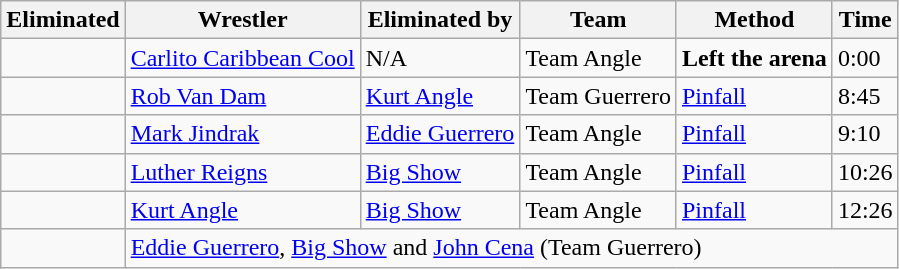<table class="wikitable sortable">
<tr>
<th>Eliminated</th>
<th>Wrestler</th>
<th>Eliminated by</th>
<th>Team</th>
<th>Method</th>
<th>Time</th>
</tr>
<tr>
<td></td>
<td><a href='#'>Carlito Caribbean Cool</a></td>
<td>N/A</td>
<td>Team Angle</td>
<td><strong>Left the arena</strong></td>
<td>0:00</td>
</tr>
<tr>
<td></td>
<td><a href='#'>Rob Van Dam</a></td>
<td><a href='#'>Kurt Angle</a></td>
<td>Team Guerrero</td>
<td><a href='#'>Pinfall</a></td>
<td>8:45</td>
</tr>
<tr>
<td></td>
<td><a href='#'>Mark Jindrak</a></td>
<td><a href='#'>Eddie Guerrero</a></td>
<td>Team Angle</td>
<td><a href='#'>Pinfall</a></td>
<td>9:10</td>
</tr>
<tr>
<td></td>
<td><a href='#'>Luther Reigns</a></td>
<td><a href='#'>Big Show</a></td>
<td>Team Angle</td>
<td><a href='#'>Pinfall</a></td>
<td>10:26</td>
</tr>
<tr>
<td></td>
<td><a href='#'>Kurt Angle</a></td>
<td><a href='#'>Big Show</a></td>
<td>Team Angle</td>
<td><a href='#'>Pinfall</a></td>
<td>12:26</td>
</tr>
<tr>
<td></td>
<td colspan="5"><a href='#'>Eddie Guerrero</a>, <a href='#'>Big Show</a> and <a href='#'>John Cena</a> (Team Guerrero)</td>
</tr>
</table>
